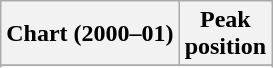<table class="wikitable sortable plainrowheaders">
<tr>
<th>Chart (2000–01)</th>
<th>Peak<br>position</th>
</tr>
<tr>
</tr>
<tr>
</tr>
<tr>
</tr>
<tr>
</tr>
<tr>
</tr>
<tr>
</tr>
<tr>
</tr>
<tr>
</tr>
<tr>
</tr>
<tr>
</tr>
<tr>
</tr>
<tr>
</tr>
<tr>
</tr>
<tr>
</tr>
<tr>
</tr>
</table>
